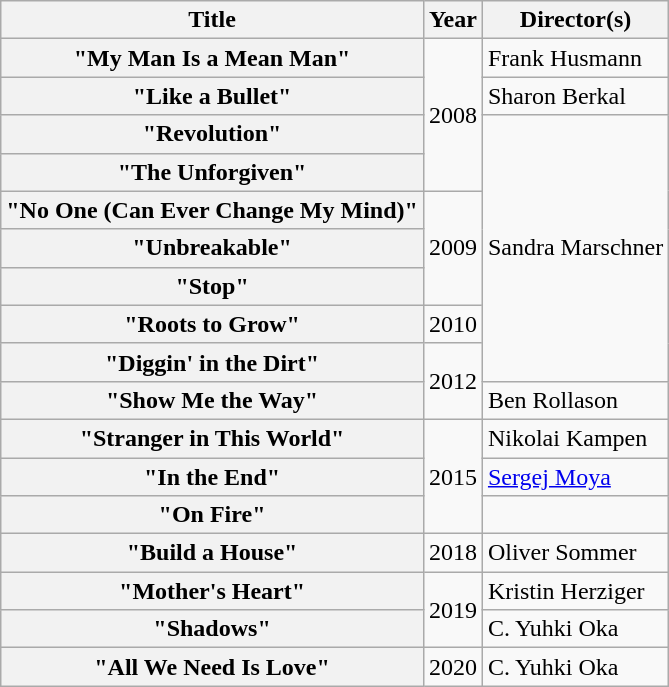<table class="wikitable plainrowheaders">
<tr>
<th scope="col">Title</th>
<th scope="col">Year</th>
<th scope="col">Director(s)</th>
</tr>
<tr>
<th scope="row">"My Man Is a Mean Man"</th>
<td rowspan="4">2008</td>
<td>Frank Husmann</td>
</tr>
<tr>
<th scope="row">"Like a Bullet"</th>
<td>Sharon Berkal</td>
</tr>
<tr>
<th scope="row">"Revolution"</th>
<td rowspan="7">Sandra Marschner</td>
</tr>
<tr>
<th scope="row">"The Unforgiven"</th>
</tr>
<tr>
<th scope="row">"No One (Can Ever Change My Mind)"</th>
<td rowspan="3">2009</td>
</tr>
<tr>
<th scope="row">"Unbreakable"</th>
</tr>
<tr>
<th scope="row">"Stop"</th>
</tr>
<tr>
<th scope="row">"Roots to Grow"</th>
<td>2010</td>
</tr>
<tr>
<th scope="row">"Diggin' in the Dirt"</th>
<td rowspan="2">2012</td>
</tr>
<tr>
<th scope="row">"Show Me the Way"</th>
<td>Ben Rollason</td>
</tr>
<tr>
<th scope="row">"Stranger in This World"</th>
<td rowspan="3">2015</td>
<td>Nikolai Kampen</td>
</tr>
<tr>
<th scope="row">"In the End"</th>
<td><a href='#'>Sergej Moya</a></td>
</tr>
<tr>
<th scope="row">"On Fire"</th>
<td></td>
</tr>
<tr>
<th scope="row">"Build a House"</th>
<td>2018</td>
<td>Oliver Sommer</td>
</tr>
<tr>
<th scope="row">"Mother's Heart"</th>
<td rowspan="2">2019</td>
<td>Kristin Herziger</td>
</tr>
<tr>
<th scope="row">"Shadows"</th>
<td>C. Yuhki Oka</td>
</tr>
<tr>
<th scope="row">"All We Need Is Love"</th>
<td>2020</td>
<td>C. Yuhki Oka</td>
</tr>
</table>
